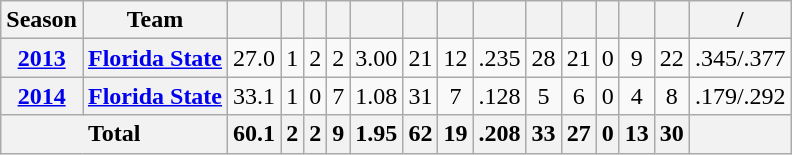<table class="wikitable" style="text-align:center;">
<tr>
<th>Season</th>
<th>Team</th>
<th></th>
<th></th>
<th></th>
<th></th>
<th></th>
<th></th>
<th></th>
<th></th>
<th></th>
<th></th>
<th></th>
<th></th>
<th></th>
<th>/</th>
</tr>
<tr>
<th><a href='#'>2013</a></th>
<th><a href='#'>Florida State</a></th>
<td>27.0</td>
<td>1</td>
<td>2</td>
<td>2</td>
<td>3.00</td>
<td>21</td>
<td>12</td>
<td>.235</td>
<td>28</td>
<td>21</td>
<td>0</td>
<td>9</td>
<td>22</td>
<td>.345/.377</td>
</tr>
<tr>
<th><a href='#'>2014</a></th>
<th><a href='#'>Florida State</a></th>
<td>33.1</td>
<td>1</td>
<td>0</td>
<td>7</td>
<td>1.08</td>
<td>31</td>
<td>7</td>
<td>.128</td>
<td>5</td>
<td>6</td>
<td>0</td>
<td>4</td>
<td>8</td>
<td>.179/.292</td>
</tr>
<tr>
<th colspan="2">Total</th>
<th>60.1</th>
<th>2</th>
<th>2</th>
<th>9</th>
<th>1.95</th>
<th>62</th>
<th>19</th>
<th>.208</th>
<th>33</th>
<th>27</th>
<th>0</th>
<th>13</th>
<th>30</th>
<th></th>
</tr>
</table>
